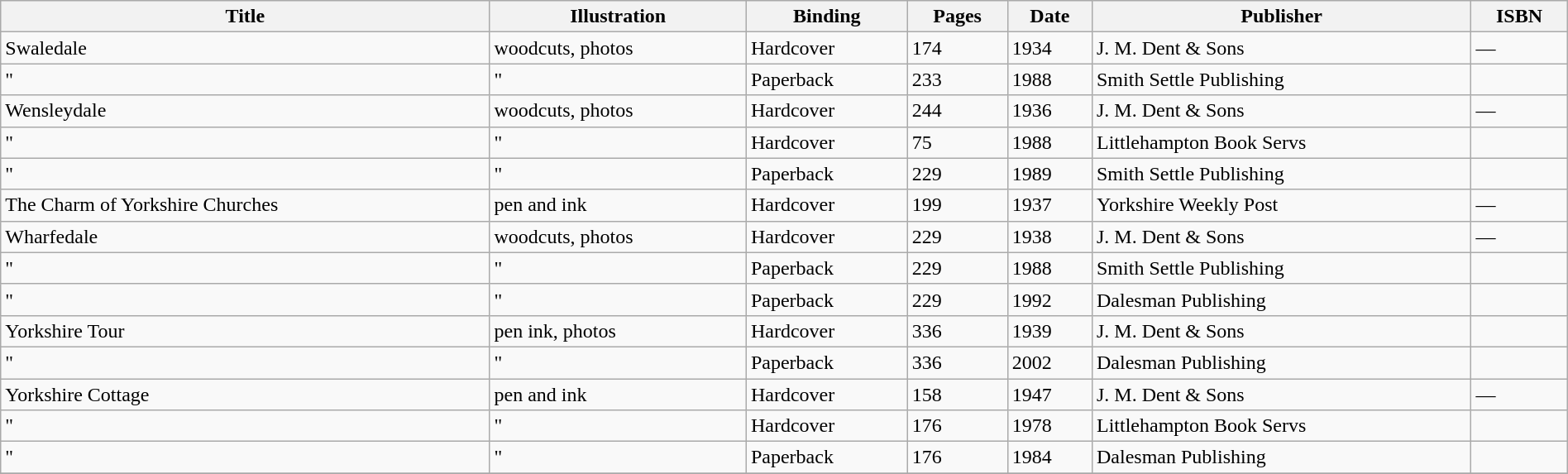<table class="wikitable" width="100%" cellpadding="10">
<tr>
<th>Title</th>
<th>Illustration</th>
<th>Binding</th>
<th>Pages</th>
<th>Date</th>
<th>Publisher</th>
<th>ISBN</th>
</tr>
<tr>
<td>Swaledale</td>
<td>woodcuts, photos</td>
<td>Hardcover</td>
<td>174</td>
<td>1934</td>
<td>J. M. Dent & Sons</td>
<td>—</td>
</tr>
<tr>
<td>"</td>
<td>"</td>
<td>Paperback</td>
<td>233</td>
<td>1988</td>
<td>Smith Settle Publishing</td>
<td></td>
</tr>
<tr>
<td>Wensleydale</td>
<td>woodcuts, photos</td>
<td>Hardcover</td>
<td>244</td>
<td>1936</td>
<td>J. M. Dent & Sons</td>
<td>—</td>
</tr>
<tr>
<td>"</td>
<td>"</td>
<td>Hardcover</td>
<td>75</td>
<td>1988</td>
<td>Littlehampton Book Servs</td>
<td></td>
</tr>
<tr>
<td>"</td>
<td>"</td>
<td>Paperback</td>
<td>229</td>
<td>1989</td>
<td>Smith Settle Publishing</td>
<td></td>
</tr>
<tr>
<td>The Charm of Yorkshire Churches</td>
<td>pen and ink</td>
<td>Hardcover</td>
<td>199</td>
<td>1937</td>
<td>Yorkshire Weekly Post</td>
<td>—</td>
</tr>
<tr>
<td>Wharfedale</td>
<td>woodcuts, photos</td>
<td>Hardcover</td>
<td>229</td>
<td>1938</td>
<td>J. M. Dent & Sons</td>
<td>—</td>
</tr>
<tr>
<td>"</td>
<td>"</td>
<td>Paperback</td>
<td>229</td>
<td>1988</td>
<td>Smith Settle Publishing</td>
<td></td>
</tr>
<tr>
<td>"</td>
<td>"</td>
<td>Paperback</td>
<td>229</td>
<td>1992</td>
<td>Dalesman Publishing</td>
<td></td>
</tr>
<tr>
<td>Yorkshire Tour</td>
<td>pen ink, photos</td>
<td>Hardcover</td>
<td>336</td>
<td>1939</td>
<td>J. M. Dent & Sons</td>
<td></td>
</tr>
<tr>
<td>"</td>
<td>"</td>
<td>Paperback</td>
<td>336</td>
<td>2002</td>
<td>Dalesman Publishing</td>
<td></td>
</tr>
<tr>
<td>Yorkshire Cottage</td>
<td>pen and ink</td>
<td>Hardcover</td>
<td>158</td>
<td>1947</td>
<td>J. M. Dent & Sons</td>
<td>—</td>
</tr>
<tr>
<td>"</td>
<td>"</td>
<td>Hardcover</td>
<td>176</td>
<td>1978</td>
<td>Littlehampton Book Servs</td>
<td></td>
</tr>
<tr>
<td>"</td>
<td>"</td>
<td>Paperback</td>
<td>176</td>
<td>1984</td>
<td>Dalesman Publishing</td>
<td></td>
</tr>
<tr>
</tr>
</table>
